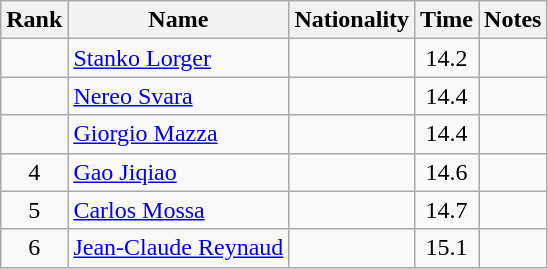<table class="wikitable sortable" style="text-align:center">
<tr>
<th>Rank</th>
<th>Name</th>
<th>Nationality</th>
<th>Time</th>
<th>Notes</th>
</tr>
<tr>
<td></td>
<td align=left><a href='#'>Stanko Lorger</a></td>
<td align=left></td>
<td>14.2</td>
<td></td>
</tr>
<tr>
<td></td>
<td align=left><a href='#'>Nereo Svara</a></td>
<td align=left></td>
<td>14.4</td>
<td></td>
</tr>
<tr>
<td></td>
<td align=left><a href='#'>Giorgio Mazza</a></td>
<td align=left></td>
<td>14.4</td>
<td></td>
</tr>
<tr>
<td>4</td>
<td align=left><a href='#'>Gao Jiqiao</a></td>
<td align=left></td>
<td>14.6</td>
<td></td>
</tr>
<tr>
<td>5</td>
<td align=left><a href='#'>Carlos Mossa</a></td>
<td align=left></td>
<td>14.7</td>
<td></td>
</tr>
<tr>
<td>6</td>
<td align=left><a href='#'>Jean-Claude Reynaud</a></td>
<td align=left></td>
<td>15.1</td>
<td></td>
</tr>
</table>
